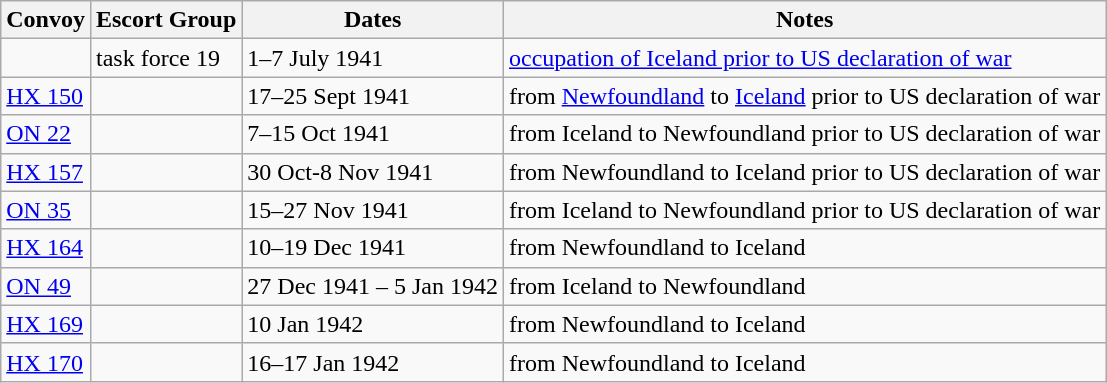<table class="wikitable">
<tr>
<th>Convoy</th>
<th>Escort Group</th>
<th>Dates</th>
<th>Notes</th>
</tr>
<tr>
<td></td>
<td>task force 19</td>
<td>1–7 July 1941</td>
<td><a href='#'>occupation of Iceland prior to US declaration of war</a></td>
</tr>
<tr>
<td><a href='#'>HX 150</a></td>
<td></td>
<td>17–25 Sept 1941</td>
<td>from <a href='#'>Newfoundland</a> to <a href='#'>Iceland</a> prior to US declaration of war</td>
</tr>
<tr>
<td><a href='#'>ON 22</a></td>
<td></td>
<td>7–15 Oct 1941</td>
<td>from Iceland to Newfoundland prior to US declaration of war</td>
</tr>
<tr>
<td><a href='#'>HX 157</a></td>
<td></td>
<td>30 Oct-8 Nov 1941</td>
<td>from Newfoundland to Iceland prior to US declaration of war</td>
</tr>
<tr>
<td><a href='#'>ON 35</a></td>
<td></td>
<td>15–27 Nov 1941</td>
<td>from Iceland to Newfoundland prior to US declaration of war</td>
</tr>
<tr>
<td><a href='#'>HX 164</a></td>
<td></td>
<td>10–19 Dec 1941</td>
<td>from Newfoundland to Iceland</td>
</tr>
<tr>
<td><a href='#'>ON 49</a></td>
<td></td>
<td>27 Dec 1941 – 5 Jan 1942</td>
<td>from Iceland to Newfoundland</td>
</tr>
<tr>
<td><a href='#'>HX 169</a></td>
<td></td>
<td>10 Jan 1942</td>
<td>from Newfoundland to Iceland</td>
</tr>
<tr>
<td><a href='#'>HX 170</a></td>
<td></td>
<td>16–17 Jan 1942</td>
<td>from Newfoundland to Iceland</td>
</tr>
</table>
